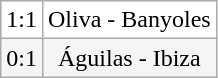<table class="wikitable">
<tr align=center bgcolor=white>
<td>1:1</td>
<td>Oliva - Banyoles</td>
</tr>
<tr align=center bgcolor=#F5F5F5>
<td>0:1</td>
<td>Águilas - Ibiza</td>
</tr>
</table>
